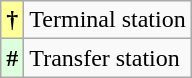<table class="wikitable">
<tr>
<th scope=row style="background-color:#FFFF99">†</th>
<td>Terminal station</td>
</tr>
<tr>
<th scope=row style="background-color:#DDFFDD">#</th>
<td>Transfer station</td>
</tr>
</table>
